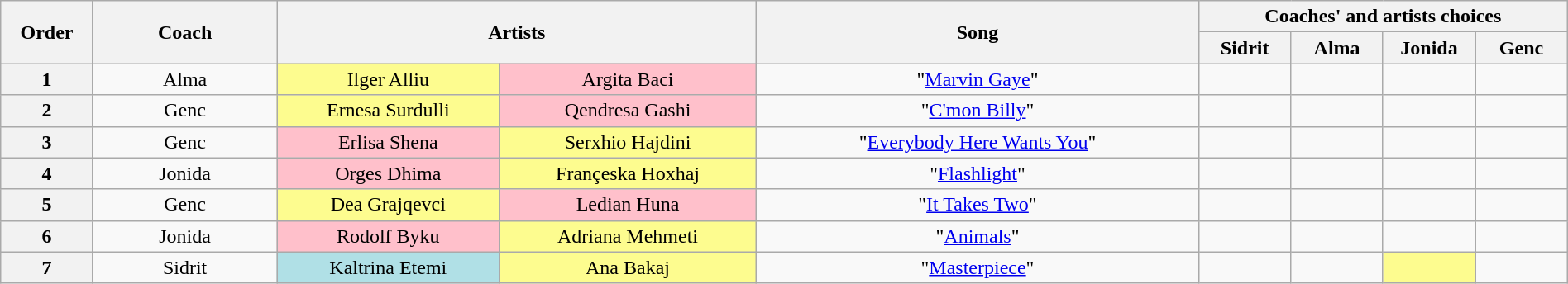<table class="wikitable" style="text-align:center; width:100%;">
<tr>
<th scope="col" style="width:05%;" rowspan="2">Order</th>
<th scope="col" style="width:10%;" rowspan="2">Coach</th>
<th scope="col" style="width:26%;" colspan="2" rowspan="2">Artists</th>
<th scope="col" style="width:24%;" rowspan="2">Song</th>
<th scope="col" style="width:20%;" colspan="4">Coaches' and artists choices</th>
</tr>
<tr>
<th style="width:05%;">Sidrit</th>
<th style="width:05%;">Alma</th>
<th style="width:05%;">Jonida</th>
<th style="width:05%;">Genc</th>
</tr>
<tr>
<th scope="col">1</th>
<td>Alma</td>
<td style="background:#fdfc8f;text-align:center;">Ilger Alliu</td>
<td style="background:pink;text-align:center;">Argita Baci</td>
<td>"<a href='#'>Marvin Gaye</a>"</td>
<td></td>
<td></td>
<td></td>
<td></td>
</tr>
<tr>
<th scope="col">2</th>
<td>Genc</td>
<td style="background:#fdfc8f;text-align:center;">Ernesa Surdulli</td>
<td style="background:pink;text-align:center;">Qendresa Gashi</td>
<td>"<a href='#'>C'mon Billy</a>"</td>
<td></td>
<td></td>
<td></td>
<td></td>
</tr>
<tr>
<th scope="col">3</th>
<td>Genc</td>
<td style="background:pink;text-align:center;">Erlisa Shena</td>
<td style="background:#fdfc8f;text-align:center;">Serxhio Hajdini</td>
<td>"<a href='#'>Everybody Here Wants You</a>"</td>
<td></td>
<td></td>
<td></td>
<td></td>
</tr>
<tr>
<th scope="col">4</th>
<td>Jonida</td>
<td style="background:pink;text-align:center;">Orges Dhima</td>
<td style="background:#fdfc8f;text-align:center;">Françeska Hoxhaj</td>
<td>"<a href='#'>Flashlight</a>"</td>
<td></td>
<td></td>
<td></td>
<td></td>
</tr>
<tr>
<th scope="col">5</th>
<td>Genc</td>
<td style="background:#fdfc8f;text-align:center;">Dea Grajqevci</td>
<td style="background:pink;text-align:center;">Ledian Huna</td>
<td>"<a href='#'>It Takes Two</a>"</td>
<td></td>
<td></td>
<td></td>
<td></td>
</tr>
<tr>
<th scope="col">6</th>
<td>Jonida</td>
<td style="background:pink;text-align:center;">Rodolf Byku</td>
<td style="background:#fdfc8f;text-align:center;">Adriana Mehmeti</td>
<td>"<a href='#'>Animals</a>"</td>
<td></td>
<td></td>
<td></td>
<td></td>
</tr>
<tr>
<th scope="col">7</th>
<td>Sidrit</td>
<td style="background:#b0e0e6;text-align:center;">Kaltrina Etemi</td>
<td style="background:#fdfc8f;text-align:center;">Ana Bakaj</td>
<td>"<a href='#'>Masterpiece</a>"</td>
<td></td>
<td></td>
<td style="background:#fdfc8f;"><strong></strong></td>
<td></td>
</tr>
</table>
